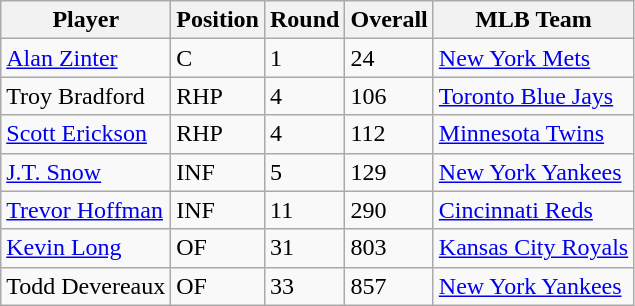<table class="wikitable">
<tr>
<th>Player</th>
<th>Position</th>
<th>Round</th>
<th>Overall</th>
<th>MLB Team</th>
</tr>
<tr>
<td><a href='#'>Alan Zinter</a></td>
<td>C</td>
<td>1</td>
<td>24</td>
<td><a href='#'>New York Mets</a></td>
</tr>
<tr>
<td>Troy Bradford</td>
<td>RHP</td>
<td>4</td>
<td>106</td>
<td><a href='#'>Toronto Blue Jays</a></td>
</tr>
<tr>
<td><a href='#'>Scott Erickson</a></td>
<td>RHP</td>
<td>4</td>
<td>112</td>
<td><a href='#'>Minnesota Twins</a></td>
</tr>
<tr>
<td><a href='#'>J.T. Snow</a></td>
<td>INF</td>
<td>5</td>
<td>129</td>
<td><a href='#'>New York Yankees</a></td>
</tr>
<tr>
<td><a href='#'>Trevor Hoffman</a></td>
<td>INF</td>
<td>11</td>
<td>290</td>
<td><a href='#'>Cincinnati Reds</a></td>
</tr>
<tr>
<td><a href='#'>Kevin Long</a></td>
<td>OF</td>
<td>31</td>
<td>803</td>
<td><a href='#'>Kansas City Royals</a></td>
</tr>
<tr>
<td>Todd Devereaux</td>
<td>OF</td>
<td>33</td>
<td>857</td>
<td><a href='#'>New York Yankees</a></td>
</tr>
</table>
